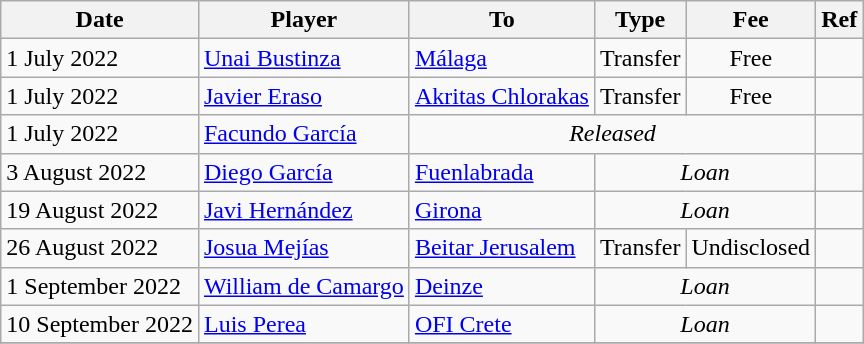<table class="wikitable">
<tr>
<th>Date</th>
<th>Player</th>
<th>To</th>
<th>Type</th>
<th>Fee</th>
<th>Ref</th>
</tr>
<tr>
<td>1 July 2022</td>
<td> <a href='#'>Unai Bustinza</a></td>
<td><a href='#'>Málaga</a></td>
<td align=center>Transfer</td>
<td align=center>Free</td>
<td align=center></td>
</tr>
<tr>
<td>1 July 2022</td>
<td> <a href='#'>Javier Eraso</a></td>
<td> <a href='#'>Akritas Chlorakas</a></td>
<td align=center>Transfer</td>
<td align=center>Free</td>
<td align=center></td>
</tr>
<tr>
<td>1 July 2022</td>
<td> <a href='#'>Facundo García</a></td>
<td colspan=3 align=center><em>Released</em></td>
<td align=center></td>
</tr>
<tr>
<td>3 August 2022</td>
<td> <a href='#'>Diego García</a></td>
<td><a href='#'>Fuenlabrada</a></td>
<td colspan="2" align=center><em>Loan</em></td>
<td align=center></td>
</tr>
<tr>
<td>19 August 2022</td>
<td> <a href='#'>Javi Hernández</a></td>
<td><a href='#'>Girona</a></td>
<td colspan=2 align=center><em>Loan</em></td>
<td align=center></td>
</tr>
<tr>
<td>26 August 2022</td>
<td> <a href='#'>Josua Mejías</a></td>
<td> <a href='#'>Beitar Jerusalem</a></td>
<td align=center>Transfer</td>
<td align=center>Undisclosed</td>
<td align=center></td>
</tr>
<tr>
<td>1 September 2022</td>
<td> <a href='#'>William de Camargo</a></td>
<td> <a href='#'>Deinze</a></td>
<td colspan="2" align=center><em>Loan</em></td>
<td align=center></td>
</tr>
<tr>
<td>10 September 2022</td>
<td> <a href='#'>Luis Perea</a></td>
<td> <a href='#'>OFI Crete</a></td>
<td colspan="2" align=center><em>Loan</em></td>
<td align=center></td>
</tr>
<tr>
</tr>
</table>
